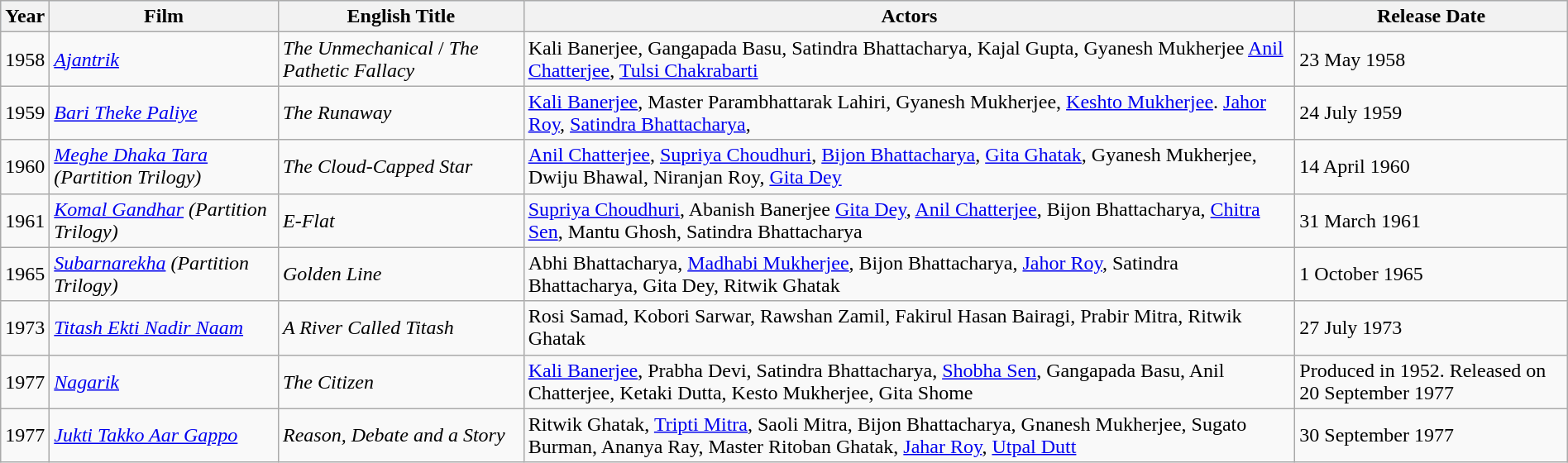<table class="wikitable sortable" style="width:100%;">
<tr style="background:#d1e4fd;">
<th>Year</th>
<th>Film</th>
<th>English Title</th>
<th>Actors</th>
<th>Release Date</th>
</tr>
<tr>
<td>1958</td>
<td><em><a href='#'>Ajantrik</a> </em></td>
<td><em>The Unmechanical</em> / <em>The Pathetic Fallacy</em></td>
<td>Kali Banerjee, Gangapada Basu, Satindra Bhattacharya, Kajal Gupta, Gyanesh Mukherjee <a href='#'>Anil Chatterjee</a>, <a href='#'>Tulsi Chakrabarti</a></td>
<td>23 May 1958</td>
</tr>
<tr>
<td>1959</td>
<td><em><a href='#'>Bari Theke Paliye</a></em></td>
<td><em>The Runaway</em></td>
<td><a href='#'>Kali Banerjee</a>, Master Parambhattarak Lahiri, Gyanesh Mukherjee, <a href='#'>Keshto Mukherjee</a>. <a href='#'>Jahor Roy</a>, <a href='#'>Satindra Bhattacharya</a>,</td>
<td>24 July 1959</td>
</tr>
<tr>
<td>1960</td>
<td><em><a href='#'>Meghe Dhaka Tara</a> (Partition Trilogy)</em></td>
<td><em>The Cloud-Capped Star</em></td>
<td><a href='#'>Anil Chatterjee</a>, <a href='#'>Supriya Choudhuri</a>, <a href='#'>Bijon Bhattacharya</a>, <a href='#'>Gita Ghatak</a>, Gyanesh Mukherjee, Dwiju Bhawal, Niranjan Roy, <a href='#'>Gita Dey</a></td>
<td>14 April 1960</td>
</tr>
<tr>
<td>1961</td>
<td><em><a href='#'>Komal Gandhar</a> (Partition Trilogy)</em></td>
<td><em>E-Flat</em></td>
<td><a href='#'>Supriya Choudhuri</a>, Abanish Banerjee <a href='#'>Gita Dey</a>, <a href='#'>Anil Chatterjee</a>, Bijon Bhattacharya, <a href='#'>Chitra Sen</a>, Mantu Ghosh, Satindra Bhattacharya</td>
<td>31 March 1961</td>
</tr>
<tr>
<td>1965</td>
<td><em><a href='#'>Subarnarekha</a> (Partition Trilogy)</em></td>
<td><em>Golden Line</em></td>
<td>Abhi Bhattacharya, <a href='#'>Madhabi Mukherjee</a>, Bijon Bhattacharya, <a href='#'>Jahor Roy</a>, Satindra Bhattacharya, Gita Dey, Ritwik Ghatak</td>
<td>1 October 1965</td>
</tr>
<tr>
<td>1973</td>
<td><em><a href='#'>Titash Ekti Nadir Naam</a></em></td>
<td><em>A River Called Titash</em></td>
<td>Rosi Samad, Kobori Sarwar, Rawshan Zamil, Fakirul Hasan Bairagi, Prabir Mitra, Ritwik Ghatak</td>
<td>27 July 1973</td>
</tr>
<tr>
<td>1977</td>
<td><em><a href='#'>Nagarik</a> </em></td>
<td><em>The Citizen</em></td>
<td><a href='#'>Kali Banerjee</a>, Prabha Devi, Satindra Bhattacharya, <a href='#'>Shobha Sen</a>, Gangapada Basu, Anil Chatterjee, Ketaki Dutta, Kesto Mukherjee, Gita Shome</td>
<td>Produced in 1952. Released on 20 September 1977</td>
</tr>
<tr>
<td>1977</td>
<td><em><a href='#'>Jukti Takko Aar Gappo</a></em></td>
<td><em>Reason, Debate and a Story</em></td>
<td>Ritwik Ghatak, <a href='#'>Tripti Mitra</a>, Saoli Mitra, Bijon Bhattacharya, Gnanesh Mukherjee, Sugato Burman, Ananya Ray, Master Ritoban Ghatak, <a href='#'>Jahar Roy</a>, <a href='#'>Utpal Dutt</a></td>
<td>30 September 1977</td>
</tr>
</table>
